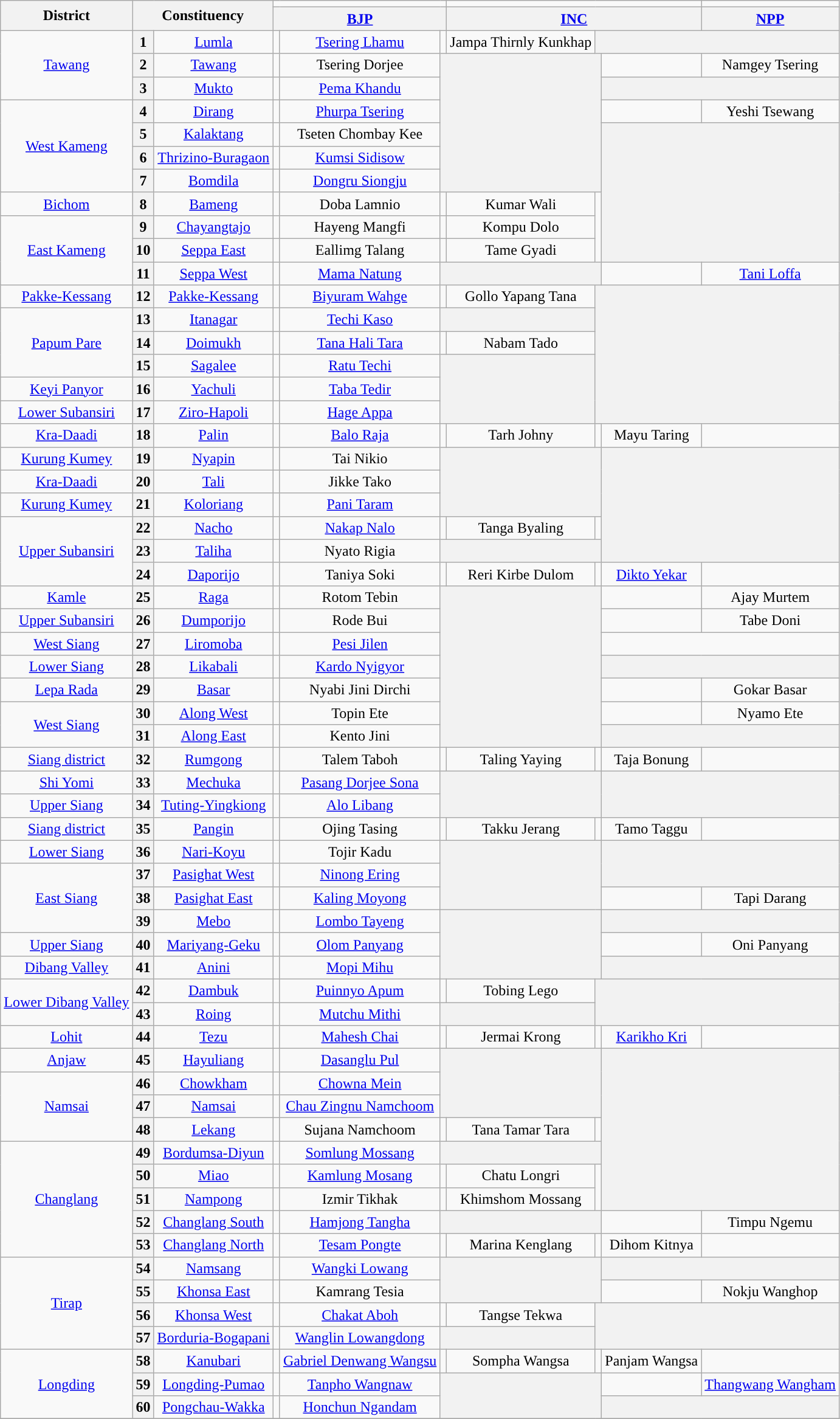<table class="wikitable" style="text-align:center;">
<tr>
<th rowspan="2">District</th>
<th colspan="2" rowspan="2">Constituency</th>
<td colspan="3"></td>
<td colspan="3" bgcolor=></td>
<td colspan="3" bgcolor=></td>
</tr>
<tr>
<th colspan="3"><a href='#'>BJP</a></th>
<th colspan="3"><a href='#'>INC</a></th>
<th colspan="3"><a href='#'>NPP</a></th>
</tr>
<tr>
<td rowspan="3"><a href='#'>Tawang</a></td>
<th>1</th>
<td><a href='#'>Lumla</a></td>
<td></td>
<td><a href='#'>Tsering Lhamu</a></td>
<td></td>
<td>Jampa Thirnly Kunkhap</td>
<th colspan="3"></th>
</tr>
<tr>
<th>2</th>
<td><a href='#'>Tawang</a></td>
<td></td>
<td>Tsering Dorjee</td>
<th colspan="3" Rowspan=6></th>
<td></td>
<td>Namgey Tsering</td>
</tr>
<tr>
<th>3</th>
<td><a href='#'>Mukto</a></td>
<td></td>
<td><a href='#'>Pema Khandu</a></td>
<th colspan="3"></th>
</tr>
<tr>
<td rowspan="4"><a href='#'>West Kameng</a></td>
<th>4</th>
<td><a href='#'>Dirang</a></td>
<td></td>
<td><a href='#'>Phurpa Tsering</a></td>
<td></td>
<td>Yeshi Tsewang</td>
</tr>
<tr>
<th>5</th>
<td><a href='#'>Kalaktang</a></td>
<td></td>
<td>Tseten Chombay Kee</td>
<th colspan="3" Rowspan=6></th>
</tr>
<tr>
<th>6</th>
<td><a href='#'>Thrizino-Buragaon</a></td>
<td></td>
<td><a href='#'>Kumsi Sidisow</a></td>
</tr>
<tr>
<th>7</th>
<td><a href='#'>Bomdila</a></td>
<td></td>
<td><a href='#'>Dongru Siongju</a></td>
</tr>
<tr>
<td><a href='#'>Bichom</a></td>
<th>8</th>
<td><a href='#'>Bameng</a></td>
<td></td>
<td>Doba Lamnio</td>
<td></td>
<td>Kumar Wali</td>
</tr>
<tr>
<td rowspan="3"><a href='#'>East Kameng</a></td>
<th>9</th>
<td><a href='#'>Chayangtajo</a></td>
<td></td>
<td>Hayeng Mangfi</td>
<td></td>
<td>Kompu Dolo</td>
</tr>
<tr>
<th>10</th>
<td><a href='#'>Seppa East</a></td>
<td></td>
<td>Eallimg Talang</td>
<td></td>
<td>Tame Gyadi</td>
</tr>
<tr>
<th>11</th>
<td><a href='#'>Seppa West</a></td>
<td></td>
<td><a href='#'>Mama Natung</a></td>
<th colspan="3"></th>
<td></td>
<td><a href='#'>Tani Loffa</a></td>
</tr>
<tr>
<td><a href='#'>Pakke-Kessang</a></td>
<th>12</th>
<td><a href='#'>Pakke-Kessang</a></td>
<td></td>
<td><a href='#'>Biyuram Wahge</a></td>
<td></td>
<td>Gollo Yapang Tana</td>
<th colspan="3" rowspan="6"></th>
</tr>
<tr>
<td rowspan="3"><a href='#'>Papum Pare</a></td>
<th>13</th>
<td><a href='#'>Itanagar</a></td>
<td></td>
<td><a href='#'>Techi Kaso</a></td>
<th colspan="3"></th>
</tr>
<tr>
<th>14</th>
<td><a href='#'>Doimukh</a></td>
<td></td>
<td><a href='#'>Tana Hali Tara</a></td>
<td></td>
<td>Nabam Tado</td>
</tr>
<tr>
<th>15</th>
<td><a href='#'>Sagalee</a></td>
<td></td>
<td><a href='#'>Ratu Techi</a></td>
<th colspan="3" rowspan="3"></th>
</tr>
<tr>
<td><a href='#'>Keyi Panyor</a></td>
<th>16</th>
<td><a href='#'>Yachuli</a></td>
<td></td>
<td><a href='#'>Taba Tedir</a></td>
</tr>
<tr>
<td><a href='#'>Lower Subansiri</a></td>
<th>17</th>
<td><a href='#'>Ziro-Hapoli</a></td>
<td></td>
<td><a href='#'>Hage Appa</a></td>
</tr>
<tr>
<td><a href='#'>Kra-Daadi</a></td>
<th>18</th>
<td><a href='#'>Palin</a></td>
<td></td>
<td><a href='#'>Balo Raja</a></td>
<td></td>
<td>Tarh Johny</td>
<td></td>
<td>Mayu Taring</td>
</tr>
<tr>
<td><a href='#'>Kurung Kumey</a></td>
<th>19</th>
<td><a href='#'>Nyapin</a></td>
<td></td>
<td>Tai Nikio</td>
<th colspan="3" Rowspan=3></th>
<th colspan="3" Rowspan=5></th>
</tr>
<tr>
<td><a href='#'>Kra-Daadi</a></td>
<th>20</th>
<td><a href='#'>Tali</a></td>
<td></td>
<td>Jikke Tako</td>
</tr>
<tr>
<td><a href='#'>Kurung Kumey</a></td>
<th>21</th>
<td><a href='#'>Koloriang</a></td>
<td></td>
<td><a href='#'>Pani Taram</a></td>
</tr>
<tr>
<td rowspan="3"><a href='#'>Upper Subansiri</a></td>
<th>22</th>
<td><a href='#'>Nacho</a></td>
<td></td>
<td><a href='#'>Nakap Nalo</a></td>
<td></td>
<td>Tanga Byaling</td>
</tr>
<tr>
<th>23</th>
<td><a href='#'>Taliha</a></td>
<td></td>
<td>Nyato Rigia</td>
<th colspan="3"></th>
</tr>
<tr>
<th>24</th>
<td><a href='#'>Daporijo</a></td>
<td></td>
<td>Taniya Soki</td>
<td></td>
<td>Reri Kirbe Dulom</td>
<td></td>
<td><a href='#'>Dikto Yekar</a></td>
</tr>
<tr>
<td><a href='#'>Kamle</a></td>
<th>25</th>
<td><a href='#'>Raga</a></td>
<td></td>
<td>Rotom Tebin</td>
<th colspan="3" rowspan="7"></th>
<td></td>
<td>Ajay Murtem</td>
</tr>
<tr>
<td><a href='#'>Upper Subansiri</a></td>
<th>26</th>
<td><a href='#'>Dumporijo</a></td>
<td></td>
<td>Rode Bui</td>
<td></td>
<td>Tabe Doni</td>
</tr>
<tr>
<td><a href='#'>West Siang</a></td>
<th>27</th>
<td><a href='#'>Liromoba</a></td>
<td></td>
<td><a href='#'>Pesi Jilen</a></td>
</tr>
<tr>
<td><a href='#'>Lower Siang</a></td>
<th>28</th>
<td><a href='#'>Likabali</a></td>
<td></td>
<td><a href='#'>Kardo Nyigyor</a></td>
<th colspan="3"></th>
</tr>
<tr>
<td><a href='#'>Lepa Rada</a></td>
<th>29</th>
<td><a href='#'>Basar</a></td>
<td></td>
<td>Nyabi Jini Dirchi</td>
<td></td>
<td>Gokar Basar</td>
</tr>
<tr>
<td rowspan="2"><a href='#'>West Siang</a></td>
<th>30</th>
<td><a href='#'>Along West</a></td>
<td></td>
<td>Topin Ete</td>
<td></td>
<td>Nyamo Ete</td>
</tr>
<tr>
<th>31</th>
<td><a href='#'>Along East</a></td>
<td></td>
<td>Kento Jini</td>
<th colspan="3"></th>
</tr>
<tr>
<td><a href='#'>Siang district</a></td>
<th>32</th>
<td><a href='#'>Rumgong</a></td>
<td></td>
<td>Talem Taboh</td>
<td></td>
<td>Taling Yaying</td>
<td></td>
<td>Taja Bonung</td>
</tr>
<tr>
<td><a href='#'>Shi Yomi</a></td>
<th>33</th>
<td><a href='#'>Mechuka</a></td>
<td></td>
<td><a href='#'>Pasang Dorjee Sona</a></td>
<th colspan="3" rowspan="2"></th>
<th colspan="3" rowspan="2"></th>
</tr>
<tr>
<td><a href='#'>Upper Siang</a></td>
<th>34</th>
<td><a href='#'>Tuting-Yingkiong</a></td>
<td></td>
<td><a href='#'>Alo Libang</a></td>
</tr>
<tr>
<td><a href='#'>Siang district</a></td>
<th>35</th>
<td><a href='#'>Pangin</a></td>
<td></td>
<td>Ojing Tasing</td>
<td></td>
<td>Takku Jerang</td>
<td></td>
<td>Tamo Taggu</td>
</tr>
<tr>
<td><a href='#'>Lower Siang</a></td>
<th>36</th>
<td><a href='#'>Nari-Koyu</a></td>
<td></td>
<td>Tojir Kadu</td>
<th colspan="3" rowspan="3"></th>
<th colspan="3" rowspan="2"></th>
</tr>
<tr>
<td rowspan="3"><a href='#'>East Siang</a></td>
<th>37</th>
<td><a href='#'>Pasighat West</a></td>
<td></td>
<td><a href='#'>Ninong Ering</a></td>
</tr>
<tr>
<th>38</th>
<td><a href='#'>Pasighat East</a></td>
<td></td>
<td><a href='#'>Kaling Moyong</a></td>
<td></td>
<td>Tapi Darang</td>
</tr>
<tr>
<th>39</th>
<td><a href='#'>Mebo</a></td>
<td></td>
<td><a href='#'>Lombo Tayeng</a></td>
<th colspan="3" rowspan="3"></th>
<th colspan="3"></th>
</tr>
<tr>
<td><a href='#'>Upper Siang</a></td>
<th>40</th>
<td><a href='#'>Mariyang-Geku</a></td>
<td></td>
<td><a href='#'>Olom Panyang</a></td>
<td></td>
<td>Oni Panyang</td>
</tr>
<tr>
<td><a href='#'>Dibang Valley</a></td>
<th>41</th>
<td><a href='#'>Anini</a></td>
<td></td>
<td><a href='#'>Mopi Mihu</a></td>
<th colspan="3"></th>
</tr>
<tr>
<td rowspan="2"><a href='#'>Lower Dibang Valley</a></td>
<th>42</th>
<td><a href='#'>Dambuk</a></td>
<td></td>
<td><a href='#'>Puinnyo Apum</a></td>
<td></td>
<td>Tobing Lego</td>
<th colspan="3" rowspan="2"></th>
</tr>
<tr>
<th>43</th>
<td><a href='#'>Roing</a></td>
<td></td>
<td><a href='#'>Mutchu Mithi</a></td>
<th colspan="3"></th>
</tr>
<tr>
<td><a href='#'>Lohit</a></td>
<th>44</th>
<td><a href='#'>Tezu</a></td>
<td></td>
<td><a href='#'>Mahesh Chai</a></td>
<td></td>
<td>Jermai Krong</td>
<td></td>
<td><a href='#'>Karikho Kri</a></td>
</tr>
<tr>
<td><a href='#'>Anjaw</a></td>
<th>45</th>
<td><a href='#'>Hayuliang</a></td>
<td></td>
<td><a href='#'>Dasanglu Pul</a></td>
<th colspan="3" rowspan="3"></th>
<th colspan="3" rowspan="7"></th>
</tr>
<tr>
<td rowspan="3"><a href='#'>Namsai</a></td>
<th>46</th>
<td><a href='#'>Chowkham</a></td>
<td></td>
<td><a href='#'>Chowna Mein</a></td>
</tr>
<tr>
<th>47</th>
<td><a href='#'>Namsai</a></td>
<td></td>
<td><a href='#'>Chau Zingnu Namchoom</a></td>
</tr>
<tr>
<th>48</th>
<td><a href='#'>Lekang</a></td>
<td></td>
<td>Sujana Namchoom</td>
<td></td>
<td>Tana Tamar Tara</td>
</tr>
<tr>
<td rowspan="5"><a href='#'>Changlang</a></td>
<th>49</th>
<td><a href='#'>Bordumsa-Diyun</a></td>
<td></td>
<td><a href='#'>Somlung Mossang</a></td>
<th colspan="3"></th>
</tr>
<tr>
<th>50</th>
<td><a href='#'>Miao</a></td>
<td></td>
<td><a href='#'>Kamlung Mosang</a></td>
<td></td>
<td>Chatu Longri</td>
</tr>
<tr>
<th>51</th>
<td><a href='#'>Nampong</a></td>
<td></td>
<td>Izmir Tikhak</td>
<td></td>
<td>Khimshom Mossang</td>
</tr>
<tr>
<th>52</th>
<td><a href='#'>Changlang South</a></td>
<td></td>
<td><a href='#'>Hamjong Tangha</a></td>
<th colspan="3"></th>
<td></td>
<td>Timpu Ngemu</td>
</tr>
<tr>
<th>53</th>
<td><a href='#'>Changlang North</a></td>
<td></td>
<td><a href='#'>Tesam Pongte</a></td>
<td></td>
<td>Marina Kenglang</td>
<td></td>
<td>Dihom Kitnya</td>
</tr>
<tr>
<td rowspan="4"><a href='#'>Tirap</a></td>
<th>54</th>
<td><a href='#'>Namsang</a></td>
<td></td>
<td><a href='#'>Wangki Lowang</a></td>
<th colspan="3" rowspan="2"></th>
<th colspan="3"></th>
</tr>
<tr>
<th>55</th>
<td><a href='#'>Khonsa East</a></td>
<td></td>
<td>Kamrang Tesia</td>
<td></td>
<td>Nokju Wanghop</td>
</tr>
<tr>
<th>56</th>
<td><a href='#'>Khonsa West</a></td>
<td></td>
<td><a href='#'>Chakat Aboh</a></td>
<td></td>
<td>Tangse Tekwa</td>
<th colspan="3" rowspan="2"></th>
</tr>
<tr>
<th>57</th>
<td><a href='#'>Borduria-Bogapani</a></td>
<td></td>
<td><a href='#'>Wanglin Lowangdong</a></td>
<th colspan="3"></th>
</tr>
<tr>
<td rowspan="3"><a href='#'>Longding</a></td>
<th>58</th>
<td><a href='#'>Kanubari</a></td>
<td></td>
<td><a href='#'>Gabriel Denwang Wangsu</a></td>
<td></td>
<td>Sompha Wangsa</td>
<td></td>
<td>Panjam Wangsa</td>
</tr>
<tr>
<th>59</th>
<td><a href='#'>Longding-Pumao</a></td>
<td></td>
<td><a href='#'>Tanpho Wangnaw</a></td>
<th colspan="3" rowspan="2"></th>
<td></td>
<td><a href='#'>Thangwang Wangham</a></td>
</tr>
<tr>
<th>60</th>
<td><a href='#'>Pongchau-Wakka</a></td>
<td></td>
<td><a href='#'>Honchun Ngandam</a></td>
<th colspan="3"></th>
</tr>
<tr>
</tr>
</table>
